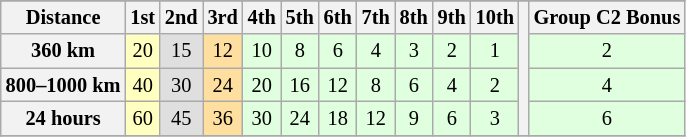<table class="wikitable" style="font-size: 85%; text-align:center">
<tr>
</tr>
<tr>
<th>Distance</th>
<th>1st</th>
<th>2nd</th>
<th>3rd</th>
<th>4th</th>
<th>5th</th>
<th>6th</th>
<th>7th</th>
<th>8th</th>
<th>9th</th>
<th>10th</th>
<th rowspan=4></th>
<th>Group C2 Bonus</th>
</tr>
<tr>
<th>360 km</th>
<td style="background:#FFFFBF;">20</td>
<td style="background:#DFDFDF;">15</td>
<td style="background:#FFDF9F;">12</td>
<td style="background:#DFFFDF;">10</td>
<td style="background:#DFFFDF;">8</td>
<td style="background:#DFFFDF;">6</td>
<td style="background:#DFFFDF;">4</td>
<td style="background:#DFFFDF;">3</td>
<td style="background:#DFFFDF;">2</td>
<td style="background:#DFFFDF;">1</td>
<td style="background:#DFFFDF;">2</td>
</tr>
<tr>
<th>800–1000 km</th>
<td style="background:#FFFFBF;">40</td>
<td style="background:#DFDFDF;">30</td>
<td style="background:#FFDF9F;">24</td>
<td style="background:#DFFFDF;">20</td>
<td style="background:#DFFFDF;">16</td>
<td style="background:#DFFFDF;">12</td>
<td style="background:#DFFFDF;">8</td>
<td style="background:#DFFFDF;">6</td>
<td style="background:#DFFFDF;">4</td>
<td style="background:#DFFFDF;">2</td>
<td style="background:#DFFFDF;">4</td>
</tr>
<tr>
<th>24 hours</th>
<td style="background:#FFFFBF;">60</td>
<td style="background:#DFDFDF;">45</td>
<td style="background:#FFDF9F;">36</td>
<td style="background:#DFFFDF;">30</td>
<td style="background:#DFFFDF;">24</td>
<td style="background:#DFFFDF;">18</td>
<td style="background:#DFFFDF;">12</td>
<td style="background:#DFFFDF;">9</td>
<td style="background:#DFFFDF;">6</td>
<td style="background:#DFFFDF;">3</td>
<td style="background:#DFFFDF;">6</td>
</tr>
<tr>
</tr>
</table>
